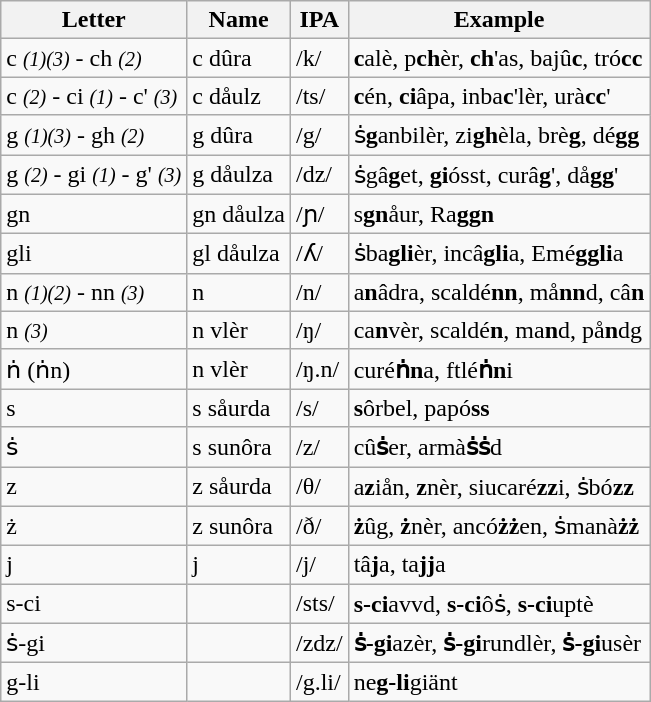<table class="wikitable">
<tr>
<th>Letter</th>
<th>Name</th>
<th>IPA</th>
<th>Example</th>
</tr>
<tr>
<td>c <small><em>(1)(3)</em></small> - ch <small><em>(2)</em></small></td>
<td>c dûra</td>
<td>/k/</td>
<td><strong>c</strong>alè, p<strong>ch</strong>èr, <strong>ch</strong>'as, bajû<strong>c</strong>, tró<strong>cc</strong></td>
</tr>
<tr>
<td>c <small><em>(2)</em></small> - ci <small><em>(1)</em></small> - c' <small><em>(3)</em></small></td>
<td>c dåulz</td>
<td>/ts/</td>
<td><strong>c</strong>én, <strong>ci</strong>âpa, inba<strong>c</strong>'lèr, urà<strong>cc</strong>'</td>
</tr>
<tr>
<td>g <small><em>(1)(3)</em></small> - gh <small><em>(2)</em></small></td>
<td>g dûra</td>
<td>/g/</td>
<td>ṡ<strong>g</strong>anbilèr, zi<strong>gh</strong>èla, brè<strong>g</strong>, dé<strong>gg</strong></td>
</tr>
<tr>
<td>g <small><em>(2)</em></small> - gi <small><em>(1)</em></small> - g' <em><small>(3)</small></em></td>
<td>g dåulza</td>
<td>/dz/</td>
<td>ṡgâ<strong>g</strong>et, <strong>gi</strong>ósst, curâ<strong>g</strong>', då<strong>gg</strong>'</td>
</tr>
<tr>
<td>gn</td>
<td>gn dåulza</td>
<td>/ɲ/</td>
<td>s<strong>gn</strong>åur, Ra<strong>ggn</strong></td>
</tr>
<tr>
<td>gli</td>
<td>gl dåulza</td>
<td>/ʎ/</td>
<td>ṡba<strong>gli</strong>èr, incâ<strong>gli</strong>a, Emé<strong>ggli</strong>a</td>
</tr>
<tr>
<td>n <small><em>(1)(2)</em></small> - nn <em><small>(3)</small></em></td>
<td>n</td>
<td>/n/</td>
<td>a<strong>n</strong>âdra, scaldé<strong>nn</strong>, må<strong>nn</strong>d, câ<strong>n</strong></td>
</tr>
<tr>
<td>n <em><small>(3)</small></em></td>
<td>n vlèr</td>
<td>/ŋ/</td>
<td>ca<strong>n</strong>vèr, scaldé<strong>n</strong>, ma<strong>n</strong>d, på<strong>n</strong>dg</td>
</tr>
<tr>
<td>ṅ (ṅn)</td>
<td>n vlèr</td>
<td>/ŋ.n/</td>
<td>curé<strong>ṅn</strong>a, ftlé<strong>ṅn</strong>i</td>
</tr>
<tr>
<td>s</td>
<td>s såurda</td>
<td>/s/</td>
<td><strong>s</strong>ôrbel, papó<strong>ss</strong></td>
</tr>
<tr>
<td>ṡ</td>
<td>s sunôra</td>
<td>/z/</td>
<td>cû<strong>ṡ</strong>er, armà<strong>ṡṡ</strong>d</td>
</tr>
<tr>
<td>z</td>
<td>z såurda</td>
<td>/θ/</td>
<td>a<strong>z</strong>iån, <strong>z</strong>nèr, siucaré<strong>zz</strong>i, ṡbó<strong>zz</strong></td>
</tr>
<tr>
<td>ż</td>
<td>z sunôra</td>
<td>/ð/</td>
<td><strong>ż</strong>ûg, <strong>ż</strong>nèr, ancó<strong>żż</strong>en, ṡmanà<strong>żż</strong></td>
</tr>
<tr>
<td>j</td>
<td>j</td>
<td>/j/</td>
<td>tâ<strong>j</strong>a, ta<strong>jj</strong>a</td>
</tr>
<tr>
<td>s-ci</td>
<td></td>
<td>/sts/</td>
<td><strong>s-ci</strong>avvd, <strong>s-ci</strong>ôṡ, <strong>s-ci</strong>uptè</td>
</tr>
<tr>
<td>ṡ-gi</td>
<td></td>
<td>/zdz/</td>
<td><strong>ṡ-gi</strong>azèr, <strong>ṡ-gi</strong>rundlèr, <strong>ṡ-gi</strong>usèr</td>
</tr>
<tr>
<td>g-li</td>
<td></td>
<td>/g.li/</td>
<td>ne<strong>g-li</strong>giänt</td>
</tr>
</table>
